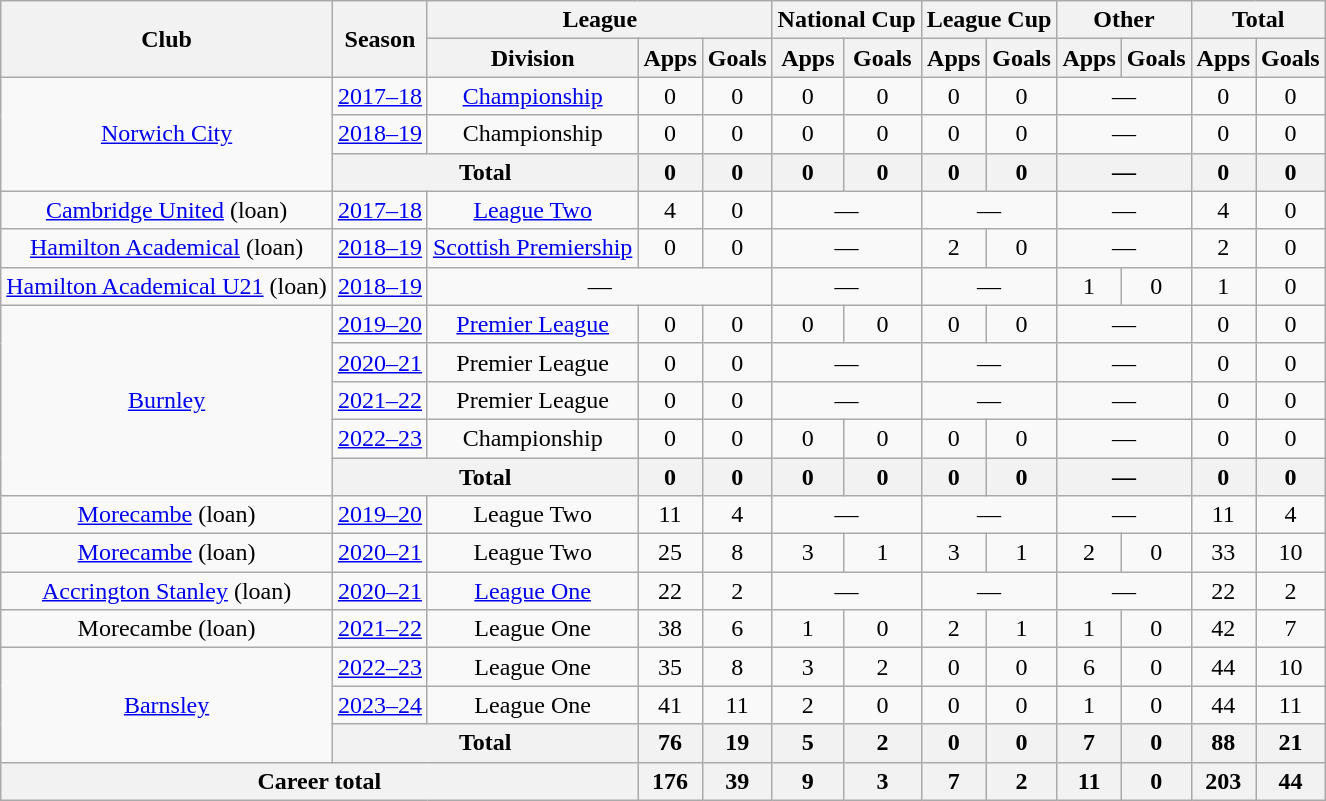<table class="wikitable" style="text-align:center;">
<tr>
<th rowspan="2">Club</th>
<th rowspan="2">Season</th>
<th colspan="3">League</th>
<th colspan="2">National Cup</th>
<th colspan="2">League Cup</th>
<th colspan="2">Other</th>
<th colspan="2">Total</th>
</tr>
<tr>
<th>Division</th>
<th>Apps</th>
<th>Goals</th>
<th>Apps</th>
<th>Goals</th>
<th>Apps</th>
<th>Goals</th>
<th>Apps</th>
<th>Goals</th>
<th>Apps</th>
<th>Goals</th>
</tr>
<tr>
<td rowspan=3><a href='#'>Norwich City</a></td>
<td><a href='#'>2017–18</a></td>
<td><a href='#'>Championship</a></td>
<td>0</td>
<td>0</td>
<td>0</td>
<td>0</td>
<td>0</td>
<td>0</td>
<td colspan=2>—</td>
<td>0</td>
<td>0</td>
</tr>
<tr>
<td><a href='#'>2018–19</a></td>
<td>Championship</td>
<td>0</td>
<td>0</td>
<td>0</td>
<td>0</td>
<td>0</td>
<td>0</td>
<td colspan=2>—</td>
<td>0</td>
<td>0</td>
</tr>
<tr>
<th colspan=2>Total</th>
<th>0</th>
<th>0</th>
<th>0</th>
<th>0</th>
<th>0</th>
<th>0</th>
<th colspan=2>—</th>
<th>0</th>
<th>0</th>
</tr>
<tr>
<td><a href='#'>Cambridge United</a> (loan)</td>
<td><a href='#'>2017–18</a></td>
<td><a href='#'>League Two</a></td>
<td>4</td>
<td>0</td>
<td colspan=2>—</td>
<td colspan=2>—</td>
<td colspan=2>—</td>
<td>4</td>
<td>0</td>
</tr>
<tr>
<td><a href='#'>Hamilton Academical</a> (loan)</td>
<td><a href='#'>2018–19</a></td>
<td><a href='#'>Scottish Premiership</a></td>
<td>0</td>
<td>0</td>
<td colspan=2>—</td>
<td>2</td>
<td>0</td>
<td colspan=2>—</td>
<td>2</td>
<td>0</td>
</tr>
<tr>
<td><a href='#'>Hamilton Academical U21</a> (loan)</td>
<td><a href='#'>2018–19</a></td>
<td colspan=3>—</td>
<td colspan=2>—</td>
<td colspan=2>—</td>
<td>1</td>
<td>0</td>
<td>1</td>
<td>0</td>
</tr>
<tr>
<td rowspan=5><a href='#'>Burnley</a></td>
<td><a href='#'>2019–20</a></td>
<td><a href='#'>Premier League</a></td>
<td>0</td>
<td>0</td>
<td>0</td>
<td>0</td>
<td>0</td>
<td>0</td>
<td colspan=2>—</td>
<td>0</td>
<td>0</td>
</tr>
<tr>
<td><a href='#'>2020–21</a></td>
<td>Premier League</td>
<td>0</td>
<td>0</td>
<td colspan=2>—</td>
<td colspan=2>—</td>
<td colspan=2>—</td>
<td>0</td>
<td>0</td>
</tr>
<tr>
<td><a href='#'>2021–22</a></td>
<td>Premier League</td>
<td>0</td>
<td>0</td>
<td colspan=2>—</td>
<td colspan=2>—</td>
<td colspan=2>—</td>
<td>0</td>
<td>0</td>
</tr>
<tr>
<td><a href='#'>2022–23</a></td>
<td>Championship</td>
<td>0</td>
<td>0</td>
<td>0</td>
<td>0</td>
<td>0</td>
<td>0</td>
<td colspan=2>—</td>
<td>0</td>
<td>0</td>
</tr>
<tr>
<th colspan=2>Total</th>
<th>0</th>
<th>0</th>
<th>0</th>
<th>0</th>
<th>0</th>
<th>0</th>
<th colspan=2>—</th>
<th>0</th>
<th>0</th>
</tr>
<tr>
<td><a href='#'>Morecambe</a> (loan)</td>
<td><a href='#'>2019–20</a></td>
<td>League Two</td>
<td>11</td>
<td>4</td>
<td colspan=2>—</td>
<td colspan=2>—</td>
<td colspan=2>—</td>
<td>11</td>
<td>4</td>
</tr>
<tr>
<td><a href='#'>Morecambe</a> (loan)</td>
<td><a href='#'>2020–21</a></td>
<td>League Two</td>
<td>25</td>
<td>8</td>
<td>3</td>
<td>1</td>
<td>3</td>
<td>1</td>
<td>2</td>
<td>0</td>
<td>33</td>
<td>10</td>
</tr>
<tr>
<td><a href='#'>Accrington Stanley</a> (loan)</td>
<td><a href='#'>2020–21</a></td>
<td><a href='#'>League One</a></td>
<td>22</td>
<td>2</td>
<td colspan=2>—</td>
<td colspan=2>—</td>
<td colspan=2>—</td>
<td>22</td>
<td>2</td>
</tr>
<tr>
<td>Morecambe (loan)</td>
<td><a href='#'>2021–22</a></td>
<td>League One</td>
<td>38</td>
<td>6</td>
<td>1</td>
<td>0</td>
<td>2</td>
<td>1</td>
<td>1</td>
<td>0</td>
<td>42</td>
<td>7</td>
</tr>
<tr>
<td rowspan=3><a href='#'>Barnsley</a></td>
<td><a href='#'>2022–23</a></td>
<td>League One</td>
<td>35</td>
<td>8</td>
<td>3</td>
<td>2</td>
<td>0</td>
<td>0</td>
<td>6</td>
<td>0</td>
<td>44</td>
<td>10</td>
</tr>
<tr>
<td><a href='#'>2023–24</a></td>
<td>League One</td>
<td>41</td>
<td>11</td>
<td>2</td>
<td>0</td>
<td>0</td>
<td>0</td>
<td>1</td>
<td>0</td>
<td>44</td>
<td>11</td>
</tr>
<tr>
<th colspan=2>Total</th>
<th>76</th>
<th>19</th>
<th>5</th>
<th>2</th>
<th>0</th>
<th>0</th>
<th>7</th>
<th>0</th>
<th>88</th>
<th>21</th>
</tr>
<tr>
<th colspan="3">Career total</th>
<th>176</th>
<th>39</th>
<th>9</th>
<th>3</th>
<th>7</th>
<th>2</th>
<th>11</th>
<th>0</th>
<th>203</th>
<th>44</th>
</tr>
</table>
